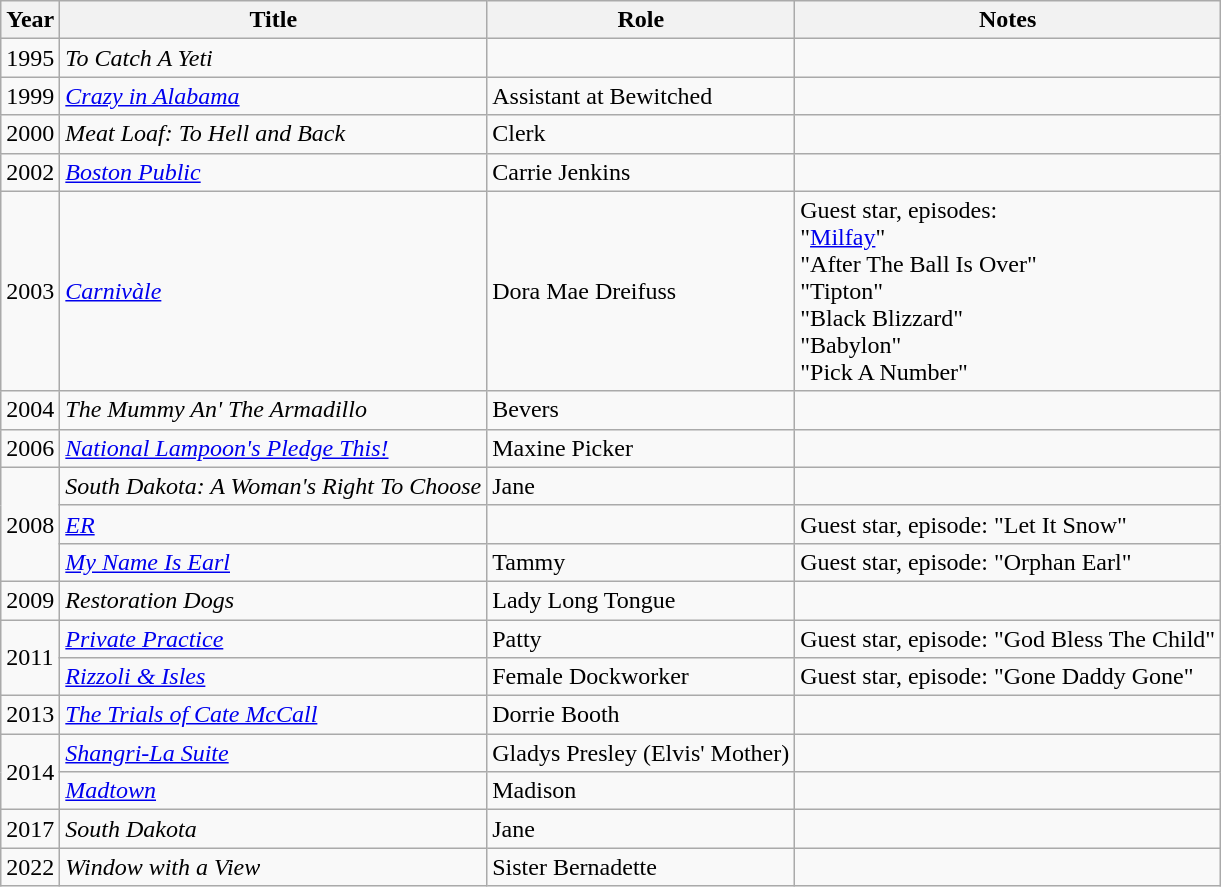<table class="wikitable">
<tr>
<th>Year</th>
<th>Title</th>
<th>Role</th>
<th>Notes</th>
</tr>
<tr>
<td>1995</td>
<td><em>To Catch A Yeti</em></td>
<td></td>
<td></td>
</tr>
<tr>
<td>1999</td>
<td><em><a href='#'>Crazy in Alabama</a></em></td>
<td>Assistant at Bewitched</td>
<td></td>
</tr>
<tr>
<td>2000</td>
<td><em>Meat Loaf: To Hell and Back</em></td>
<td>Clerk</td>
<td></td>
</tr>
<tr>
<td>2002</td>
<td><em><a href='#'>Boston Public</a></em></td>
<td>Carrie Jenkins</td>
<td Guest star, episode: "Chapter 43"></td>
</tr>
<tr>
<td>2003</td>
<td><em><a href='#'>Carnivàle</a></em></td>
<td>Dora Mae Dreifuss</td>
<td>Guest star, episodes: <br> "<a href='#'>Milfay</a>" <br> "After The Ball Is Over" <br> "Tipton" <br> "Black Blizzard" <br> "Babylon" <br> "Pick A Number"</td>
</tr>
<tr>
<td>2004</td>
<td><em>The Mummy An' The Armadillo</em></td>
<td>Bevers</td>
<td></td>
</tr>
<tr>
<td>2006</td>
<td><em><a href='#'>National Lampoon's Pledge This!</a></em></td>
<td>Maxine Picker</td>
<td></td>
</tr>
<tr>
<td rowspan="3">2008</td>
<td><em>South Dakota: A Woman's Right To Choose</em></td>
<td>Jane</td>
<td></td>
</tr>
<tr>
<td><em><a href='#'>ER</a></em></td>
<td></td>
<td>Guest star, episode: "Let It Snow"</td>
</tr>
<tr>
<td><em><a href='#'>My Name Is Earl</a></em></td>
<td>Tammy</td>
<td>Guest star, episode: "Orphan Earl"</td>
</tr>
<tr>
<td>2009</td>
<td><em>Restoration Dogs</em></td>
<td>Lady Long Tongue</td>
<td></td>
</tr>
<tr>
<td rowspan="2">2011</td>
<td><em><a href='#'>Private Practice</a></em></td>
<td>Patty</td>
<td>Guest star, episode: "God Bless The Child"</td>
</tr>
<tr>
<td><em><a href='#'>Rizzoli & Isles</a></em></td>
<td>Female Dockworker</td>
<td>Guest star, episode: "Gone Daddy Gone"</td>
</tr>
<tr>
<td>2013</td>
<td><em><a href='#'>The Trials of Cate McCall</a></em></td>
<td>Dorrie Booth</td>
<td></td>
</tr>
<tr>
<td rowspan="2">2014</td>
<td><em><a href='#'>Shangri-La Suite</a></em></td>
<td>Gladys Presley (Elvis' Mother)</td>
<td></td>
</tr>
<tr>
<td><em><a href='#'>Madtown</a></em></td>
<td>Madison</td>
<td></td>
</tr>
<tr>
<td>2017</td>
<td><em>South Dakota</em></td>
<td>Jane</td>
<td></td>
</tr>
<tr>
<td>2022</td>
<td><em>Window with a View</em></td>
<td>Sister Bernadette</td>
<td></td>
</tr>
</table>
